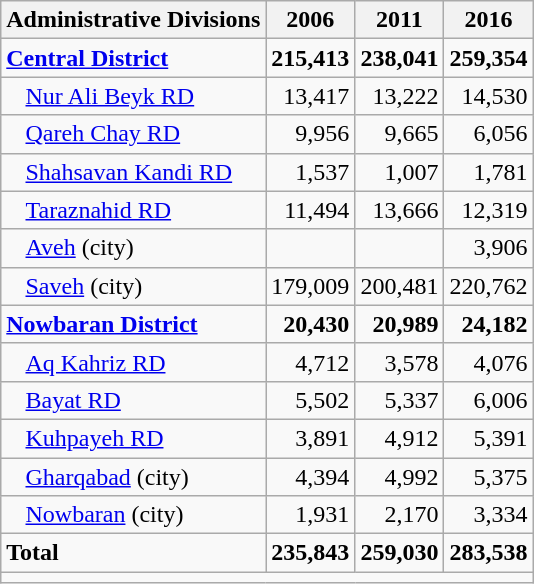<table class="wikitable">
<tr>
<th>Administrative Divisions</th>
<th>2006</th>
<th>2011</th>
<th>2016</th>
</tr>
<tr>
<td><strong><a href='#'>Central District</a></strong></td>
<td style="text-align: right;"><strong>215,413</strong></td>
<td style="text-align: right;"><strong>238,041</strong></td>
<td style="text-align: right;"><strong>259,354</strong></td>
</tr>
<tr>
<td style="padding-left: 1em;"><a href='#'>Nur Ali Beyk RD</a></td>
<td style="text-align: right;">13,417</td>
<td style="text-align: right;">13,222</td>
<td style="text-align: right;">14,530</td>
</tr>
<tr>
<td style="padding-left: 1em;"><a href='#'>Qareh Chay RD</a></td>
<td style="text-align: right;">9,956</td>
<td style="text-align: right;">9,665</td>
<td style="text-align: right;">6,056</td>
</tr>
<tr>
<td style="padding-left: 1em;"><a href='#'>Shahsavan Kandi RD</a></td>
<td style="text-align: right;">1,537</td>
<td style="text-align: right;">1,007</td>
<td style="text-align: right;">1,781</td>
</tr>
<tr>
<td style="padding-left: 1em;"><a href='#'>Taraznahid RD</a></td>
<td style="text-align: right;">11,494</td>
<td style="text-align: right;">13,666</td>
<td style="text-align: right;">12,319</td>
</tr>
<tr>
<td style="padding-left: 1em;"><a href='#'>Aveh</a> (city)</td>
<td style="text-align: right;"></td>
<td style="text-align: right;"></td>
<td style="text-align: right;">3,906</td>
</tr>
<tr>
<td style="padding-left: 1em;"><a href='#'>Saveh</a> (city)</td>
<td style="text-align: right;">179,009</td>
<td style="text-align: right;">200,481</td>
<td style="text-align: right;">220,762</td>
</tr>
<tr>
<td><strong><a href='#'>Nowbaran District</a></strong></td>
<td style="text-align: right;"><strong>20,430</strong></td>
<td style="text-align: right;"><strong>20,989</strong></td>
<td style="text-align: right;"><strong>24,182</strong></td>
</tr>
<tr>
<td style="padding-left: 1em;"><a href='#'>Aq Kahriz RD</a></td>
<td style="text-align: right;">4,712</td>
<td style="text-align: right;">3,578</td>
<td style="text-align: right;">4,076</td>
</tr>
<tr>
<td style="padding-left: 1em;"><a href='#'>Bayat RD</a></td>
<td style="text-align: right;">5,502</td>
<td style="text-align: right;">5,337</td>
<td style="text-align: right;">6,006</td>
</tr>
<tr>
<td style="padding-left: 1em;"><a href='#'>Kuhpayeh RD</a></td>
<td style="text-align: right;">3,891</td>
<td style="text-align: right;">4,912</td>
<td style="text-align: right;">5,391</td>
</tr>
<tr>
<td style="padding-left: 1em;"><a href='#'>Gharqabad</a> (city)</td>
<td style="text-align: right;">4,394</td>
<td style="text-align: right;">4,992</td>
<td style="text-align: right;">5,375</td>
</tr>
<tr>
<td style="padding-left: 1em;"><a href='#'>Nowbaran</a> (city)</td>
<td style="text-align: right;">1,931</td>
<td style="text-align: right;">2,170</td>
<td style="text-align: right;">3,334</td>
</tr>
<tr>
<td><strong>Total</strong></td>
<td style="text-align: right;"><strong>235,843</strong></td>
<td style="text-align: right;"><strong>259,030</strong></td>
<td style="text-align: right;"><strong>283,538</strong></td>
</tr>
<tr>
<td colspan=4></td>
</tr>
</table>
